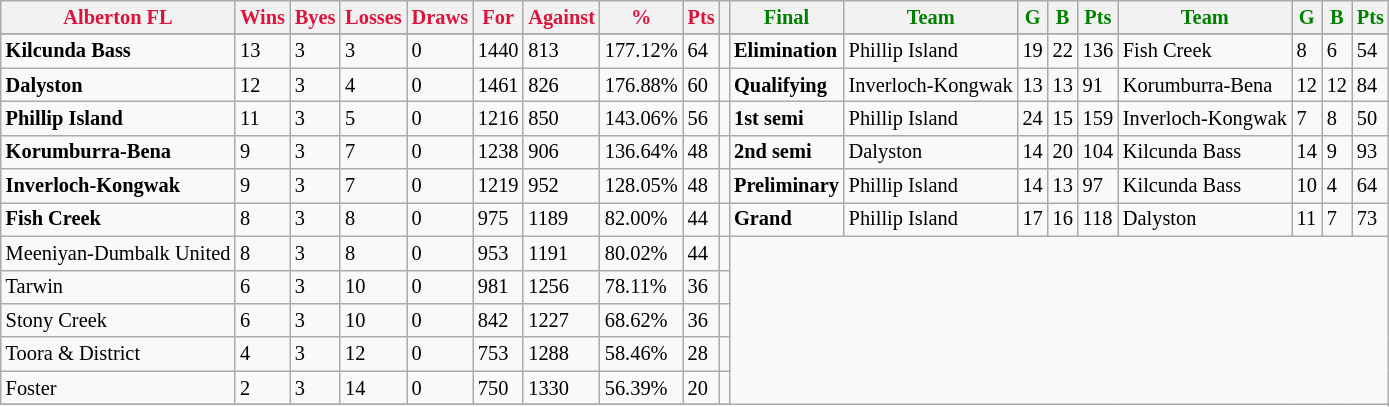<table style="font-size: 85%; text-align: left;" class="wikitable">
<tr>
<th style="color:crimson">Alberton FL</th>
<th style="color:crimson">Wins</th>
<th style="color:crimson">Byes</th>
<th style="color:crimson">Losses</th>
<th style="color:crimson">Draws</th>
<th style="color:crimson">For</th>
<th style="color:crimson">Against</th>
<th style="color:crimson">%</th>
<th style="color:crimson">Pts</th>
<th></th>
<th style="color:green">Final</th>
<th style="color:green">Team</th>
<th style="color:green">G</th>
<th style="color:green">B</th>
<th style="color:green">Pts</th>
<th style="color:green">Team</th>
<th style="color:green">G</th>
<th style="color:green">B</th>
<th style="color:green">Pts</th>
</tr>
<tr>
</tr>
<tr>
</tr>
<tr>
<td><strong>	Kilcunda Bass	</strong></td>
<td>13</td>
<td>3</td>
<td>3</td>
<td>0</td>
<td>1440</td>
<td>813</td>
<td>177.12%</td>
<td>64</td>
<td></td>
<td><strong>Elimination</strong></td>
<td>Phillip Island</td>
<td>19</td>
<td>22</td>
<td>136</td>
<td>Fish Creek</td>
<td>8</td>
<td>6</td>
<td>54</td>
</tr>
<tr>
<td><strong>	Dalyston	</strong></td>
<td>12</td>
<td>3</td>
<td>4</td>
<td>0</td>
<td>1461</td>
<td>826</td>
<td>176.88%</td>
<td>60</td>
<td></td>
<td><strong>Qualifying</strong></td>
<td>Inverloch-Kongwak</td>
<td>13</td>
<td>13</td>
<td>91</td>
<td>Korumburra-Bena</td>
<td>12</td>
<td>12</td>
<td>84</td>
</tr>
<tr>
<td><strong>	Phillip Island	</strong></td>
<td>11</td>
<td>3</td>
<td>5</td>
<td>0</td>
<td>1216</td>
<td>850</td>
<td>143.06%</td>
<td>56</td>
<td></td>
<td><strong>1st semi</strong></td>
<td>Phillip Island</td>
<td>24</td>
<td>15</td>
<td>159</td>
<td>Inverloch-Kongwak</td>
<td>7</td>
<td>8</td>
<td>50</td>
</tr>
<tr>
<td><strong>	Korumburra-Bena	</strong></td>
<td>9</td>
<td>3</td>
<td>7</td>
<td>0</td>
<td>1238</td>
<td>906</td>
<td>136.64%</td>
<td>48</td>
<td></td>
<td><strong>2nd semi</strong></td>
<td>Dalyston</td>
<td>14</td>
<td>20</td>
<td>104</td>
<td>Kilcunda Bass</td>
<td>14</td>
<td>9</td>
<td>93</td>
</tr>
<tr>
<td><strong>	Inverloch-Kongwak	</strong></td>
<td>9</td>
<td>3</td>
<td>7</td>
<td>0</td>
<td>1219</td>
<td>952</td>
<td>128.05%</td>
<td>48</td>
<td></td>
<td><strong>Preliminary</strong></td>
<td>Phillip Island</td>
<td>14</td>
<td>13</td>
<td>97</td>
<td>Kilcunda Bass</td>
<td>10</td>
<td>4</td>
<td>64</td>
</tr>
<tr>
<td><strong>	Fish Creek</strong></td>
<td>8</td>
<td>3</td>
<td>8</td>
<td>0</td>
<td>975</td>
<td>1189</td>
<td>82.00%</td>
<td>44</td>
<td></td>
<td><strong>Grand</strong></td>
<td>Phillip Island</td>
<td>17</td>
<td>16</td>
<td>118</td>
<td>Dalyston</td>
<td>11</td>
<td>7</td>
<td>73</td>
</tr>
<tr>
<td>Meeniyan-Dumbalk United</td>
<td>8</td>
<td>3</td>
<td>8</td>
<td>0</td>
<td>953</td>
<td>1191</td>
<td>80.02%</td>
<td>44</td>
<td></td>
</tr>
<tr>
<td>Tarwin</td>
<td>6</td>
<td>3</td>
<td>10</td>
<td>0</td>
<td>981</td>
<td>1256</td>
<td>78.11%</td>
<td>36</td>
<td></td>
</tr>
<tr>
<td>Stony Creek</td>
<td>6</td>
<td>3</td>
<td>10</td>
<td>0</td>
<td>842</td>
<td>1227</td>
<td>68.62%</td>
<td>36</td>
<td></td>
</tr>
<tr>
<td>Toora & District</td>
<td>4</td>
<td>3</td>
<td>12</td>
<td>0</td>
<td>753</td>
<td>1288</td>
<td>58.46%</td>
<td>28</td>
<td></td>
</tr>
<tr>
<td>Foster</td>
<td>2</td>
<td>3</td>
<td>14</td>
<td>0</td>
<td>750</td>
<td>1330</td>
<td>56.39%</td>
<td>20</td>
<td></td>
</tr>
<tr>
</tr>
</table>
